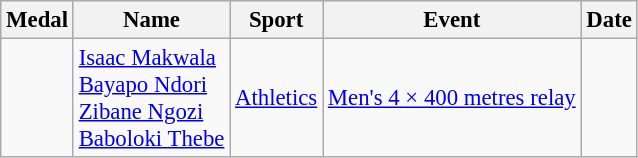<table class="wikitable sortable" style="font-size: 95%;">
<tr>
<th>Medal</th>
<th>Name</th>
<th>Sport</th>
<th>Event</th>
<th>Date</th>
</tr>
<tr>
<td></td>
<td><a href='#'>Isaac Makwala</a><br><a href='#'>Bayapo Ndori</a><br><a href='#'>Zibane Ngozi</a><br><a href='#'>Baboloki Thebe</a></td>
<td><a href='#'>Athletics</a></td>
<td><a href='#'>Men's 4 × 400 metres relay</a></td>
<td></td>
</tr>
</table>
